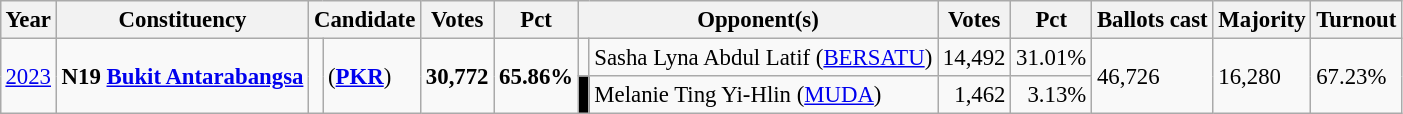<table class="wikitable" style="margin:0.5em ; font-size:95%">
<tr>
<th>Year</th>
<th>Constituency</th>
<th colspan=2>Candidate</th>
<th>Votes</th>
<th>Pct</th>
<th colspan=2>Opponent(s)</th>
<th>Votes</th>
<th>Pct</th>
<th>Ballots cast</th>
<th>Majority</th>
<th>Turnout</th>
</tr>
<tr>
<td rowspan=2><a href='#'>2023</a></td>
<td rowspan=2><strong>N19 <a href='#'>Bukit Antarabangsa</a></strong></td>
<td rowspan=2 ></td>
<td rowspan=2> (<a href='#'><strong>PKR</strong></a>)</td>
<td rowspan=2 align=right><strong>30,772</strong></td>
<td rowspan=2><strong>65.86%</strong></td>
<td bgcolor=></td>
<td>Sasha Lyna Abdul Latif (<a href='#'>BERSATU</a>)</td>
<td align=right>14,492</td>
<td>31.01%</td>
<td rowspan=2>46,726</td>
<td rowspan=2>16,280</td>
<td rowspan=2>67.23%</td>
</tr>
<tr>
<td bgcolor="black"></td>
<td>Melanie Ting Yi-Hlin (<a href='#'>MUDA</a>)</td>
<td align=right>1,462</td>
<td align=right>3.13%</td>
</tr>
</table>
